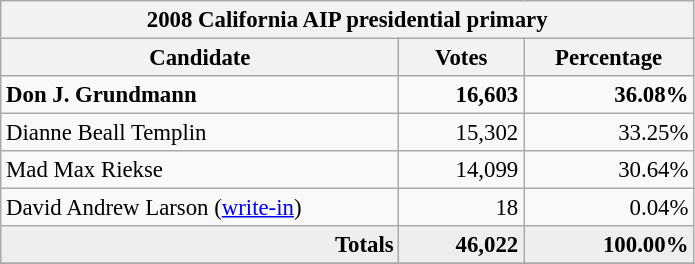<table class="wikitable" style="font-size: 95%;">
<tr>
<th colspan="4">2008 California AIP presidential primary</th>
</tr>
<tr>
<th style="width: 17em">Candidate</th>
<th style="width: 5em">Votes</th>
<th style="width: 7em">Percentage</th>
</tr>
<tr>
<td><strong>Don J. Grundmann</strong></td>
<td align="right"><strong>16,603</strong></td>
<td align="right"><strong>36.08%</strong></td>
</tr>
<tr>
<td>Dianne Beall Templin</td>
<td align="right">15,302</td>
<td align="right">33.25%</td>
</tr>
<tr>
<td>Mad Max Riekse</td>
<td align="right">14,099</td>
<td align="right">30.64%</td>
</tr>
<tr>
<td>David Andrew Larson (<a href='#'>write-in</a>)</td>
<td align="right">18</td>
<td align="right">0.04%</td>
</tr>
<tr bgcolor="#EEEEEE">
<td align="right"><strong>Totals</strong></td>
<td align="right"><strong>46,022</strong></td>
<td align="right"><strong>100.00%</strong></td>
</tr>
<tr>
</tr>
</table>
